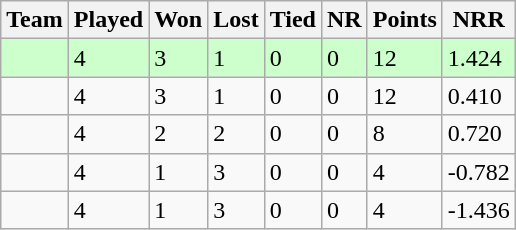<table class="wikitable">
<tr>
<th>Team</th>
<th>Played</th>
<th>Won</th>
<th>Lost</th>
<th>Tied</th>
<th>NR</th>
<th>Points</th>
<th>NRR</th>
</tr>
<tr style="background:#ccffcc">
<td></td>
<td>4</td>
<td>3</td>
<td>1</td>
<td>0</td>
<td>0</td>
<td>12</td>
<td>1.424</td>
</tr>
<tr>
<td></td>
<td>4</td>
<td>3</td>
<td>1</td>
<td>0</td>
<td>0</td>
<td>12</td>
<td>0.410</td>
</tr>
<tr>
<td></td>
<td>4</td>
<td>2</td>
<td>2</td>
<td>0</td>
<td>0</td>
<td>8</td>
<td>0.720</td>
</tr>
<tr>
<td></td>
<td>4</td>
<td>1</td>
<td>3</td>
<td>0</td>
<td>0</td>
<td>4</td>
<td>-0.782</td>
</tr>
<tr>
<td></td>
<td>4</td>
<td>1</td>
<td>3</td>
<td>0</td>
<td>0</td>
<td>4</td>
<td>-1.436</td>
</tr>
</table>
